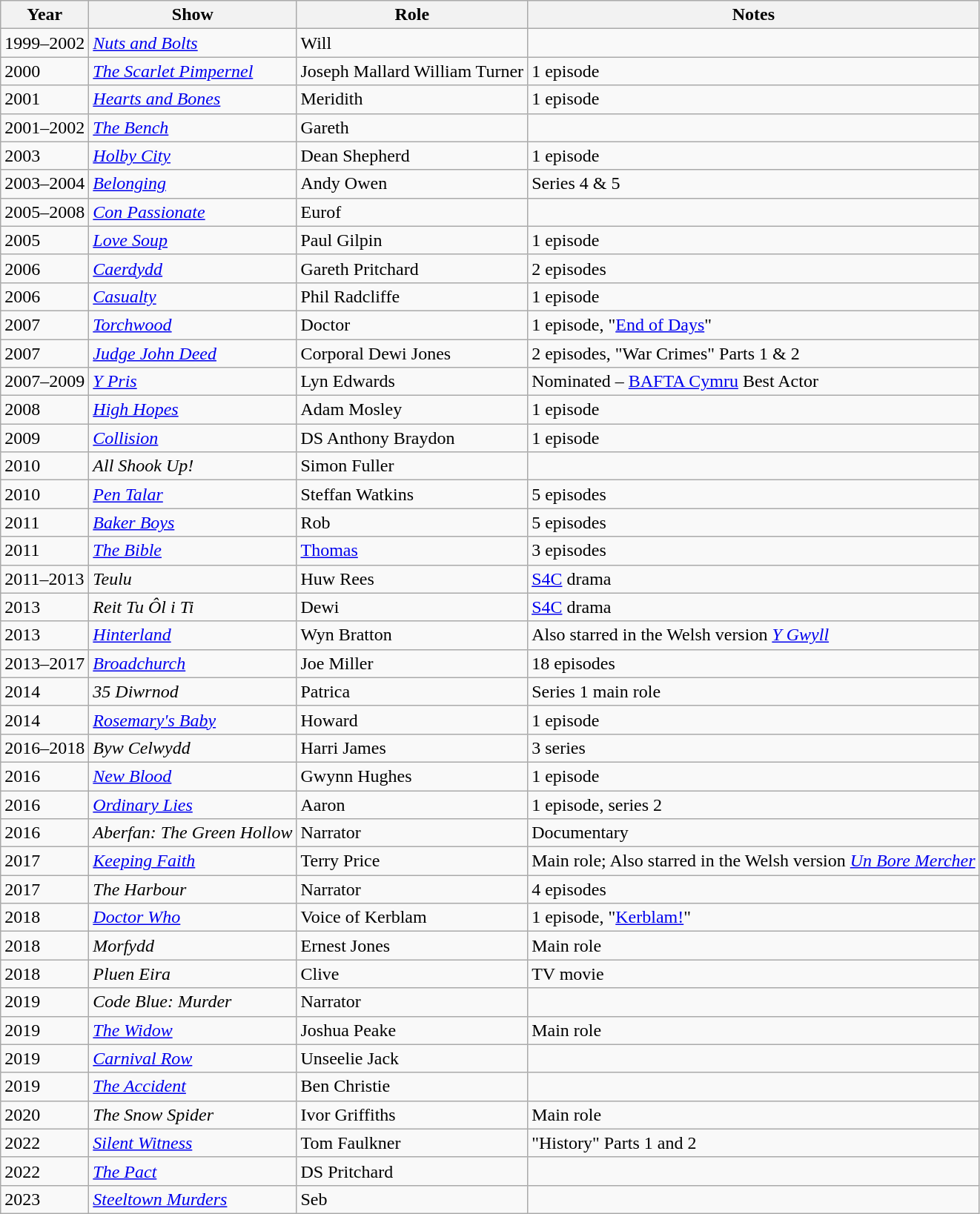<table class="wikitable">
<tr>
<th>Year</th>
<th>Show</th>
<th>Role</th>
<th>Notes</th>
</tr>
<tr>
<td>1999–2002</td>
<td><em><a href='#'>Nuts and Bolts</a></em></td>
<td>Will</td>
<td></td>
</tr>
<tr>
<td>2000</td>
<td><em><a href='#'>The Scarlet Pimpernel</a></em></td>
<td>Joseph Mallard William Turner</td>
<td>1 episode</td>
</tr>
<tr>
<td>2001</td>
<td><em><a href='#'>Hearts and Bones</a></em></td>
<td>Meridith</td>
<td>1 episode</td>
</tr>
<tr>
<td>2001–2002</td>
<td><em><a href='#'>The Bench</a></em></td>
<td>Gareth</td>
<td></td>
</tr>
<tr>
<td>2003</td>
<td><em><a href='#'>Holby City</a></em></td>
<td>Dean Shepherd</td>
<td>1 episode</td>
</tr>
<tr>
<td>2003–2004</td>
<td><em><a href='#'>Belonging</a></em></td>
<td>Andy Owen</td>
<td>Series 4 & 5</td>
</tr>
<tr>
<td>2005–2008</td>
<td><em><a href='#'>Con Passionate</a></em></td>
<td>Eurof</td>
<td></td>
</tr>
<tr>
<td>2005</td>
<td><em><a href='#'>Love Soup</a></em></td>
<td>Paul Gilpin</td>
<td>1 episode</td>
</tr>
<tr>
<td>2006</td>
<td><em><a href='#'>Caerdydd</a></em></td>
<td>Gareth Pritchard</td>
<td>2 episodes</td>
</tr>
<tr>
<td>2006</td>
<td><em><a href='#'>Casualty</a></em></td>
<td>Phil Radcliffe</td>
<td>1 episode</td>
</tr>
<tr>
<td>2007</td>
<td><em><a href='#'>Torchwood</a></em></td>
<td>Doctor</td>
<td>1 episode, "<a href='#'>End of Days</a>"</td>
</tr>
<tr>
<td>2007</td>
<td><em><a href='#'>Judge John Deed</a></em></td>
<td>Corporal Dewi Jones</td>
<td>2 episodes, "War Crimes" Parts 1 & 2</td>
</tr>
<tr>
<td>2007–2009</td>
<td><em><a href='#'>Y Pris</a></em></td>
<td>Lyn Edwards</td>
<td>Nominated – <a href='#'>BAFTA Cymru</a> Best Actor</td>
</tr>
<tr>
<td>2008</td>
<td><em><a href='#'>High Hopes</a></em></td>
<td>Adam Mosley</td>
<td>1 episode</td>
</tr>
<tr>
<td>2009</td>
<td><em><a href='#'>Collision</a></em></td>
<td>DS Anthony Braydon</td>
<td>1 episode</td>
</tr>
<tr>
<td>2010</td>
<td><em>All Shook Up!</em></td>
<td>Simon Fuller</td>
<td></td>
</tr>
<tr>
<td>2010</td>
<td><em><a href='#'>Pen Talar</a></em></td>
<td>Steffan Watkins</td>
<td>5 episodes</td>
</tr>
<tr>
<td>2011</td>
<td><em><a href='#'>Baker Boys</a></em></td>
<td>Rob</td>
<td>5 episodes</td>
</tr>
<tr>
<td>2011</td>
<td><em><a href='#'>The Bible</a></em></td>
<td><a href='#'>Thomas</a></td>
<td>3 episodes</td>
</tr>
<tr>
<td>2011–2013</td>
<td><em>Teulu</em></td>
<td>Huw Rees</td>
<td><a href='#'>S4C</a> drama</td>
</tr>
<tr>
<td>2013</td>
<td><em>Reit Tu Ôl i Ti</em></td>
<td>Dewi</td>
<td><a href='#'>S4C</a> drama</td>
</tr>
<tr>
<td>2013</td>
<td><em><a href='#'>Hinterland</a></em></td>
<td>Wyn Bratton</td>
<td>Also starred in the Welsh version <em><a href='#'>Y Gwyll</a></em></td>
</tr>
<tr>
<td>2013–2017</td>
<td><em><a href='#'>Broadchurch</a></em></td>
<td>Joe Miller</td>
<td>18 episodes</td>
</tr>
<tr>
<td>2014</td>
<td><em>35 Diwrnod</em></td>
<td>Patrica</td>
<td>Series 1 main role</td>
</tr>
<tr>
<td>2014</td>
<td><em><a href='#'>Rosemary's Baby</a></em></td>
<td>Howard</td>
<td>1 episode</td>
</tr>
<tr>
<td>2016–2018</td>
<td><em>Byw Celwydd</em></td>
<td>Harri James</td>
<td>3 series</td>
</tr>
<tr>
<td>2016</td>
<td><em><a href='#'>New Blood</a></em></td>
<td>Gwynn Hughes</td>
<td>1 episode</td>
</tr>
<tr>
<td>2016</td>
<td><em><a href='#'>Ordinary Lies</a></em></td>
<td>Aaron</td>
<td>1 episode, series 2</td>
</tr>
<tr>
<td>2016</td>
<td><em>Aberfan: The Green Hollow</em></td>
<td>Narrator</td>
<td>Documentary</td>
</tr>
<tr>
<td>2017</td>
<td><em><a href='#'>Keeping Faith</a></em></td>
<td>Terry Price</td>
<td>Main role; Also starred in the Welsh version <em><a href='#'>Un Bore Mercher</a></em></td>
</tr>
<tr>
<td>2017</td>
<td><em>The Harbour</em></td>
<td>Narrator</td>
<td>4 episodes</td>
</tr>
<tr>
<td>2018</td>
<td><em><a href='#'>Doctor Who</a></em></td>
<td>Voice of Kerblam</td>
<td>1 episode, "<a href='#'>Kerblam!</a>"</td>
</tr>
<tr>
<td>2018</td>
<td><em>Morfydd</em></td>
<td>Ernest Jones</td>
<td>Main role</td>
</tr>
<tr>
<td>2018</td>
<td><em>Pluen Eira</em></td>
<td>Clive</td>
<td>TV movie</td>
</tr>
<tr>
<td>2019</td>
<td><em>Code Blue: Murder</em></td>
<td>Narrator</td>
<td></td>
</tr>
<tr>
<td>2019</td>
<td><em><a href='#'>The Widow</a></em></td>
<td>Joshua Peake</td>
<td>Main role</td>
</tr>
<tr>
<td>2019</td>
<td><em><a href='#'>Carnival Row</a></em></td>
<td>Unseelie Jack</td>
<td></td>
</tr>
<tr>
<td>2019</td>
<td><em><a href='#'>The Accident</a></em></td>
<td>Ben Christie</td>
<td></td>
</tr>
<tr>
<td>2020</td>
<td><em>The Snow Spider</em></td>
<td>Ivor Griffiths</td>
<td>Main role</td>
</tr>
<tr>
<td>2022</td>
<td><em><a href='#'>Silent Witness</a></em></td>
<td>Tom Faulkner</td>
<td>"History" Parts 1 and 2</td>
</tr>
<tr>
<td>2022</td>
<td><em><a href='#'>The Pact</a></em></td>
<td>DS Pritchard</td>
<td></td>
</tr>
<tr>
<td>2023</td>
<td><em><a href='#'>Steeltown Murders</a></em></td>
<td>Seb</td>
<td></td>
</tr>
</table>
